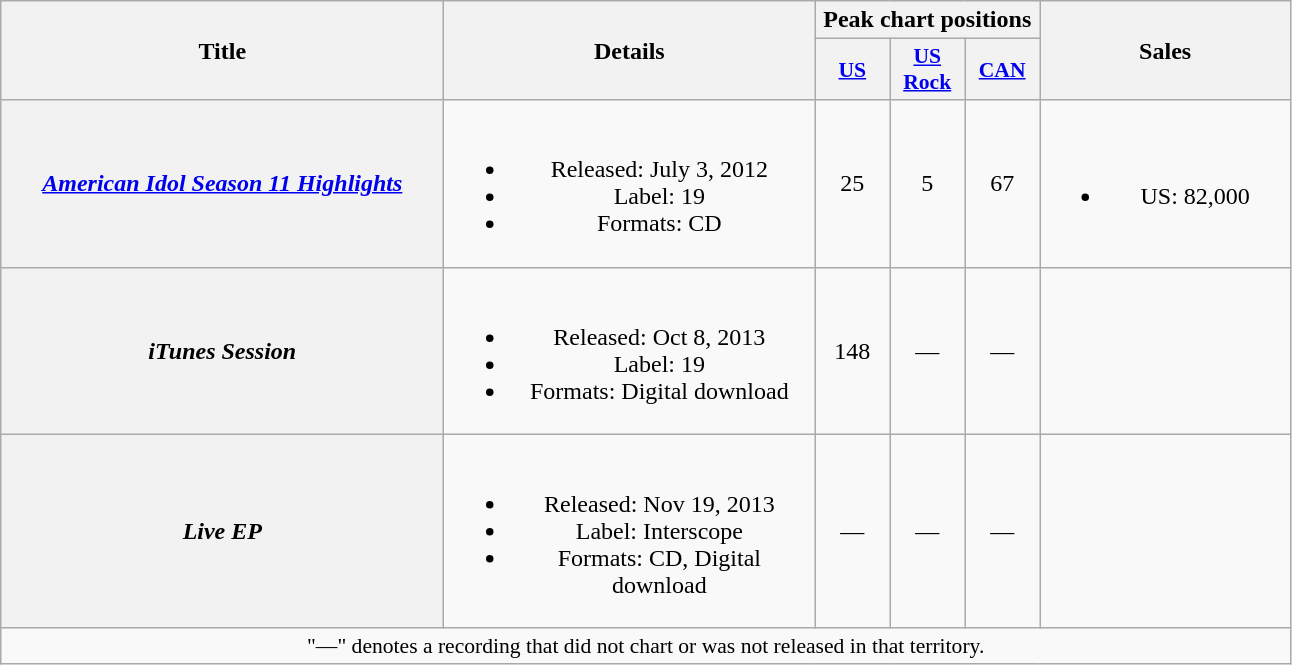<table class="wikitable plainrowheaders" style="text-align:center;">
<tr>
<th rowspan="2" style="width:18em;">Title</th>
<th rowspan="2" style="width:15em;">Details</th>
<th colspan="3">Peak chart positions</th>
<th rowspan="2" style="width:10em;">Sales</th>
</tr>
<tr>
<th scope="col" style="width:3em;font-size:90%;"><a href='#'>US</a><br></th>
<th scope="col" style="width:3em;font-size:90%;"><a href='#'>US Rock</a><br></th>
<th scope="col" style="width:3em;font-size:90%;"><a href='#'>CAN</a><br></th>
</tr>
<tr>
<th scope="row"><em><a href='#'>American Idol Season 11 Highlights</a></em></th>
<td><br><ul><li>Released: July 3, 2012</li><li>Label: 19</li><li>Formats: CD</li></ul></td>
<td>25</td>
<td>5</td>
<td>67</td>
<td><br><ul><li>US:  82,000</li></ul></td>
</tr>
<tr>
<th scope="row"><em>iTunes Session</em></th>
<td><br><ul><li>Released: Oct 8, 2013</li><li>Label: 19</li><li>Formats: Digital download</li></ul></td>
<td>148</td>
<td>—</td>
<td>—</td>
<td></td>
</tr>
<tr>
<th scope="row"><em>Live EP</em></th>
<td><br><ul><li>Released: Nov 19, 2013</li><li>Label: Interscope</li><li>Formats: CD, Digital download</li></ul></td>
<td>—</td>
<td>—</td>
<td>—</td>
<td></td>
</tr>
<tr>
<td colspan="8" style="font-size:90%">"—" denotes a recording that did not chart or was not released in that territory.</td>
</tr>
</table>
